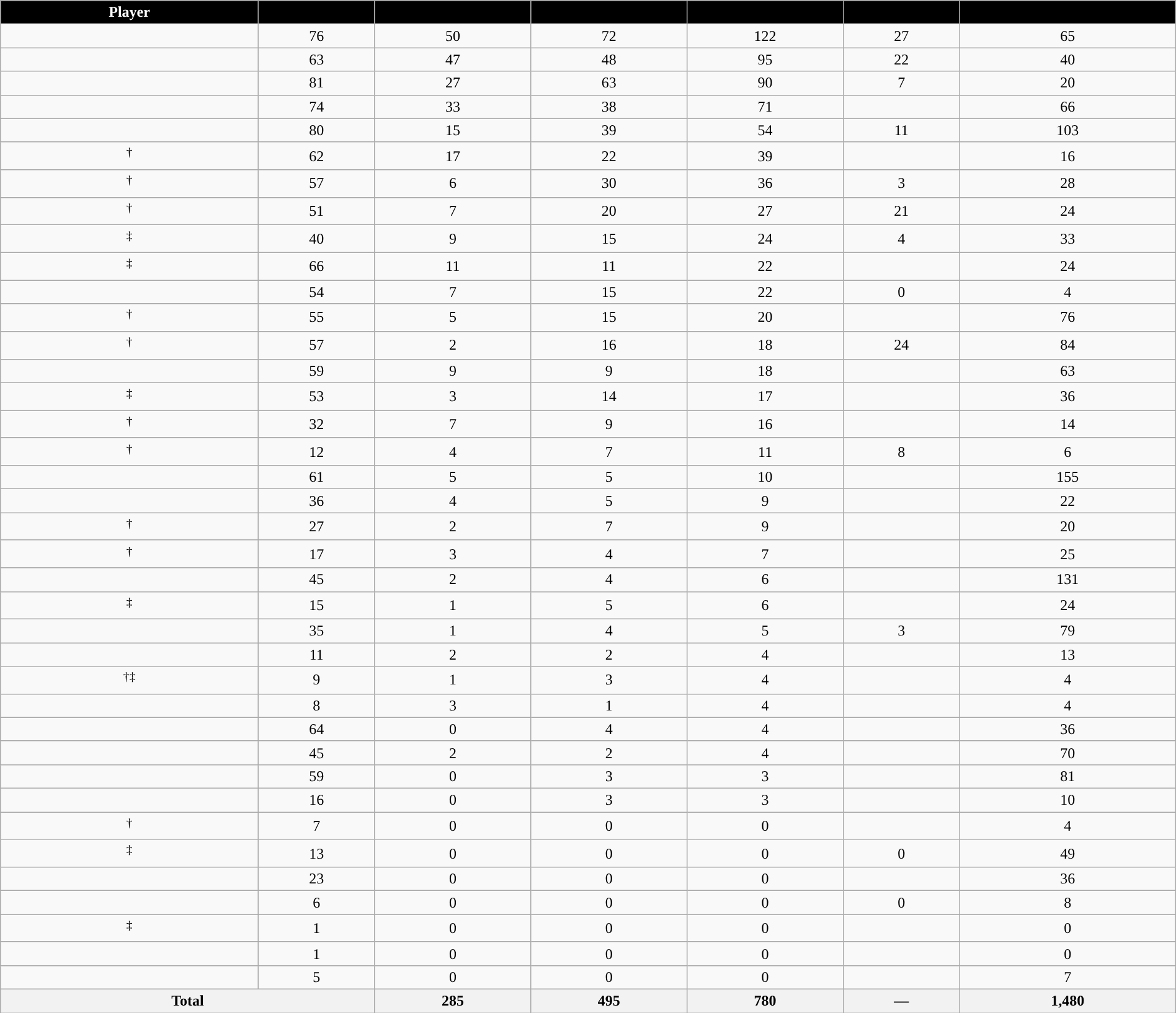<table class="wikitable sortable" style="width:100%; text-align:center;">
<tr align=center>
<th style="color:white; background:#000000; ">Player</th>
<th style="color:white; background:#000000; "></th>
<th style="color:white; background:#000000; "></th>
<th style="color:white; background:#000000; "></th>
<th style="color:white; background:#000000; "></th>
<th style="color:white; background:#000000; "></th>
<th style="color:white; background:#000000; "></th>
</tr>
<tr>
<td></td>
<td>76</td>
<td>50</td>
<td>72</td>
<td>122</td>
<td>27</td>
<td>65</td>
</tr>
<tr>
<td></td>
<td>63</td>
<td>47</td>
<td>48</td>
<td>95</td>
<td>22</td>
<td>40</td>
</tr>
<tr>
<td></td>
<td>81</td>
<td>27</td>
<td>63</td>
<td>90</td>
<td>7</td>
<td>20</td>
</tr>
<tr>
<td></td>
<td>74</td>
<td>33</td>
<td>38</td>
<td>71</td>
<td></td>
<td>66</td>
</tr>
<tr>
<td></td>
<td>80</td>
<td>15</td>
<td>39</td>
<td>54</td>
<td>11</td>
<td>103</td>
</tr>
<tr>
<td><sup>†</sup></td>
<td>62</td>
<td>17</td>
<td>22</td>
<td>39</td>
<td></td>
<td>16</td>
</tr>
<tr>
<td><sup>†</sup></td>
<td>57</td>
<td>6</td>
<td>30</td>
<td>36</td>
<td>3</td>
<td>28</td>
</tr>
<tr>
<td><sup>†</sup></td>
<td>51</td>
<td>7</td>
<td>20</td>
<td>27</td>
<td>21</td>
<td>24</td>
</tr>
<tr>
<td><sup>‡</sup></td>
<td>40</td>
<td>9</td>
<td>15</td>
<td>24</td>
<td>4</td>
<td>33</td>
</tr>
<tr>
<td><sup>‡</sup></td>
<td>66</td>
<td>11</td>
<td>11</td>
<td>22</td>
<td></td>
<td>24</td>
</tr>
<tr>
<td></td>
<td>54</td>
<td>7</td>
<td>15</td>
<td>22</td>
<td>0</td>
<td>4</td>
</tr>
<tr>
<td><sup>†</sup></td>
<td>55</td>
<td>5</td>
<td>15</td>
<td>20</td>
<td></td>
<td>76</td>
</tr>
<tr>
<td><sup>†</sup></td>
<td>57</td>
<td>2</td>
<td>16</td>
<td>18</td>
<td>24</td>
<td>84</td>
</tr>
<tr>
<td></td>
<td>59</td>
<td>9</td>
<td>9</td>
<td>18</td>
<td></td>
<td>63</td>
</tr>
<tr>
<td><sup>‡</sup></td>
<td>53</td>
<td>3</td>
<td>14</td>
<td>17</td>
<td></td>
<td>36</td>
</tr>
<tr>
<td><sup>†</sup></td>
<td>32</td>
<td>7</td>
<td>9</td>
<td>16</td>
<td></td>
<td>14</td>
</tr>
<tr>
<td><sup>†</sup></td>
<td>12</td>
<td>4</td>
<td>7</td>
<td>11</td>
<td>8</td>
<td>6</td>
</tr>
<tr>
<td></td>
<td>61</td>
<td>5</td>
<td>5</td>
<td>10</td>
<td></td>
<td>155</td>
</tr>
<tr>
<td></td>
<td>36</td>
<td>4</td>
<td>5</td>
<td>9</td>
<td></td>
<td>22</td>
</tr>
<tr>
<td><sup>†</sup></td>
<td>27</td>
<td>2</td>
<td>7</td>
<td>9</td>
<td></td>
<td>20</td>
</tr>
<tr>
<td><sup>†</sup></td>
<td>17</td>
<td>3</td>
<td>4</td>
<td>7</td>
<td></td>
<td>25</td>
</tr>
<tr>
<td></td>
<td>45</td>
<td>2</td>
<td>4</td>
<td>6</td>
<td></td>
<td>131</td>
</tr>
<tr>
<td><sup>‡</sup></td>
<td>15</td>
<td>1</td>
<td>5</td>
<td>6</td>
<td></td>
<td>24</td>
</tr>
<tr>
<td></td>
<td>35</td>
<td>1</td>
<td>4</td>
<td>5</td>
<td>3</td>
<td>79</td>
</tr>
<tr>
<td></td>
<td>11</td>
<td>2</td>
<td>2</td>
<td>4</td>
<td></td>
<td>13</td>
</tr>
<tr>
<td><sup>†‡</sup></td>
<td>9</td>
<td>1</td>
<td>3</td>
<td>4</td>
<td></td>
<td>4</td>
</tr>
<tr>
<td></td>
<td>8</td>
<td>3</td>
<td>1</td>
<td>4</td>
<td></td>
<td>4</td>
</tr>
<tr>
<td></td>
<td>64</td>
<td>0</td>
<td>4</td>
<td>4</td>
<td></td>
<td>36</td>
</tr>
<tr>
<td></td>
<td>45</td>
<td>2</td>
<td>2</td>
<td>4</td>
<td></td>
<td>70</td>
</tr>
<tr>
<td></td>
<td>59</td>
<td>0</td>
<td>3</td>
<td>3</td>
<td></td>
<td>81</td>
</tr>
<tr>
<td></td>
<td>16</td>
<td>0</td>
<td>3</td>
<td>3</td>
<td></td>
<td>10</td>
</tr>
<tr>
<td><sup>†</sup></td>
<td>7</td>
<td>0</td>
<td>0</td>
<td>0</td>
<td></td>
<td>4</td>
</tr>
<tr>
<td><sup>‡</sup></td>
<td>13</td>
<td>0</td>
<td>0</td>
<td>0</td>
<td>0</td>
<td>49</td>
</tr>
<tr>
<td></td>
<td>23</td>
<td>0</td>
<td>0</td>
<td>0</td>
<td></td>
<td>36</td>
</tr>
<tr>
<td></td>
<td>6</td>
<td>0</td>
<td>0</td>
<td>0</td>
<td>0</td>
<td>8</td>
</tr>
<tr>
<td><sup>‡</sup></td>
<td>1</td>
<td>0</td>
<td>0</td>
<td>0</td>
<td></td>
<td>0</td>
</tr>
<tr>
<td></td>
<td>1</td>
<td>0</td>
<td>0</td>
<td>0</td>
<td></td>
<td>0</td>
</tr>
<tr>
<td></td>
<td>5</td>
<td>0</td>
<td>0</td>
<td>0</td>
<td></td>
<td>7</td>
</tr>
<tr class="sortbotom">
<th colspan=2>Total</th>
<th>285</th>
<th>495</th>
<th>780</th>
<th>—</th>
<th>1,480</th>
</tr>
</table>
